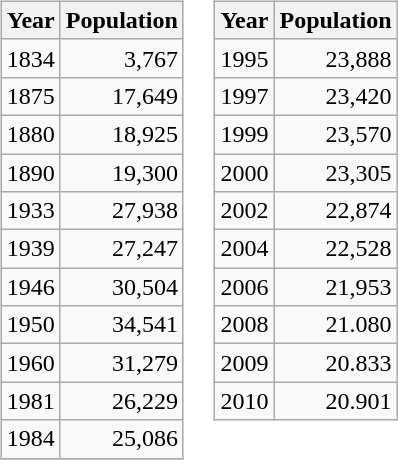<table>
<tr>
<td valign="top"><br><table class="wikitable">
<tr>
<th class="hintergrundfarbe6">Year</th>
<th class="hintergrundfarbe6">Population</th>
</tr>
<tr ---->
<td>1834</td>
<td align="right">3,767</td>
</tr>
<tr ---->
<td>1875</td>
<td align="right">17,649</td>
</tr>
<tr ---->
<td>1880</td>
<td align="right">18,925</td>
</tr>
<tr ---->
<td>1890</td>
<td align="right">19,300</td>
</tr>
<tr ---->
<td>1933</td>
<td align="right">27,938</td>
</tr>
<tr ---->
<td>1939</td>
<td align="right">27,247</td>
</tr>
<tr ---->
<td>1946</td>
<td align="right">30,504</td>
</tr>
<tr ---->
<td>1950</td>
<td align="right">34,541</td>
</tr>
<tr ---->
<td>1960</td>
<td align="right">31,279</td>
</tr>
<tr ---->
<td>1981</td>
<td align="right">26,229</td>
</tr>
<tr ---->
<td>1984</td>
<td align="right">25,086</td>
</tr>
<tr ---->
</tr>
</table>
</td>
<td valign="top"><br><table class="wikitable">
<tr>
<th class="hintergrundfarbe6">Year</th>
<th class="hintergrundfarbe6">Population</th>
</tr>
<tr ---->
<td>1995</td>
<td align="right">23,888</td>
</tr>
<tr ---->
<td>1997</td>
<td align="right">23,420</td>
</tr>
<tr ---->
<td>1999</td>
<td align="right">23,570</td>
</tr>
<tr ---->
<td>2000</td>
<td align="right">23,305</td>
</tr>
<tr ---->
<td>2002</td>
<td align="right">22,874</td>
</tr>
<tr ---->
<td>2004</td>
<td align="right">22,528</td>
</tr>
<tr ---->
<td>2006</td>
<td align="right">21,953</td>
</tr>
<tr ---->
<td>2008</td>
<td align="right">21.080</td>
</tr>
<tr ---->
<td>2009</td>
<td align="right">20.833</td>
</tr>
<tr ---->
<td>2010</td>
<td align="right">20.901</td>
</tr>
</table>
</td>
</tr>
</table>
